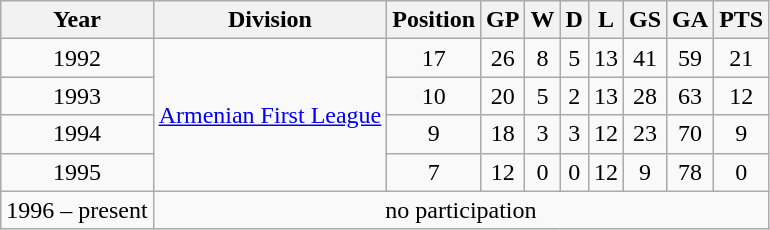<table class="wikitable" style="text-align: center;">
<tr>
<th>Year</th>
<th>Division</th>
<th>Position</th>
<th>GP</th>
<th>W</th>
<th>D</th>
<th>L</th>
<th>GS</th>
<th>GA</th>
<th>PTS</th>
</tr>
<tr>
<td>1992</td>
<td rowspan="4"><a href='#'>Armenian First League</a></td>
<td>17</td>
<td>26</td>
<td>8</td>
<td>5</td>
<td>13</td>
<td>41</td>
<td>59</td>
<td>21</td>
</tr>
<tr>
<td>1993</td>
<td>10</td>
<td>20</td>
<td>5</td>
<td>2</td>
<td>13</td>
<td>28</td>
<td>63</td>
<td>12</td>
</tr>
<tr>
<td>1994</td>
<td>9</td>
<td>18</td>
<td>3</td>
<td>3</td>
<td>12</td>
<td>23</td>
<td>70</td>
<td>9</td>
</tr>
<tr>
<td>1995</td>
<td>7</td>
<td>12</td>
<td>0</td>
<td>0</td>
<td>12</td>
<td>9</td>
<td>78</td>
<td>0</td>
</tr>
<tr>
<td>1996 – present</td>
<td colspan="9">no participation</td>
</tr>
</table>
